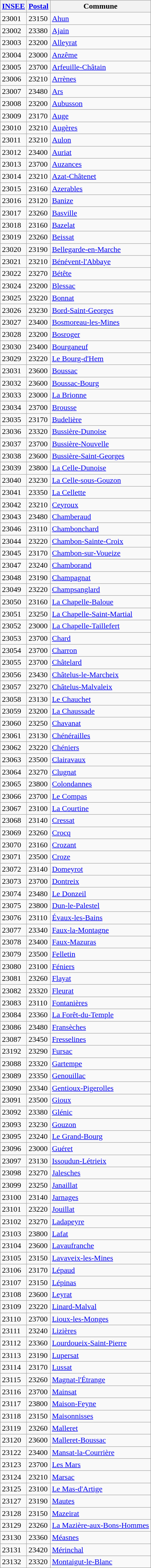<table class="wikitable sortable">
<tr>
<th><a href='#'>INSEE</a></th>
<th><a href='#'>Postal</a></th>
<th>Commune</th>
</tr>
<tr>
<td>23001</td>
<td>23150</td>
<td><a href='#'>Ahun</a></td>
</tr>
<tr>
<td>23002</td>
<td>23380</td>
<td><a href='#'>Ajain</a></td>
</tr>
<tr>
<td>23003</td>
<td>23200</td>
<td><a href='#'>Alleyrat</a></td>
</tr>
<tr>
<td>23004</td>
<td>23000</td>
<td><a href='#'>Anzême</a></td>
</tr>
<tr>
<td>23005</td>
<td>23700</td>
<td><a href='#'>Arfeuille-Châtain</a></td>
</tr>
<tr>
<td>23006</td>
<td>23210</td>
<td><a href='#'>Arrènes</a></td>
</tr>
<tr>
<td>23007</td>
<td>23480</td>
<td><a href='#'>Ars</a></td>
</tr>
<tr>
<td>23008</td>
<td>23200</td>
<td><a href='#'>Aubusson</a></td>
</tr>
<tr>
<td>23009</td>
<td>23170</td>
<td><a href='#'>Auge</a></td>
</tr>
<tr>
<td>23010</td>
<td>23210</td>
<td><a href='#'>Augères</a></td>
</tr>
<tr>
<td>23011</td>
<td>23210</td>
<td><a href='#'>Aulon</a></td>
</tr>
<tr>
<td>23012</td>
<td>23400</td>
<td><a href='#'>Auriat</a></td>
</tr>
<tr>
<td>23013</td>
<td>23700</td>
<td><a href='#'>Auzances</a></td>
</tr>
<tr>
<td>23014</td>
<td>23210</td>
<td><a href='#'>Azat-Châtenet</a></td>
</tr>
<tr>
<td>23015</td>
<td>23160</td>
<td><a href='#'>Azerables</a></td>
</tr>
<tr>
<td>23016</td>
<td>23120</td>
<td><a href='#'>Banize</a></td>
</tr>
<tr>
<td>23017</td>
<td>23260</td>
<td><a href='#'>Basville</a></td>
</tr>
<tr>
<td>23018</td>
<td>23160</td>
<td><a href='#'>Bazelat</a></td>
</tr>
<tr>
<td>23019</td>
<td>23260</td>
<td><a href='#'>Beissat</a></td>
</tr>
<tr>
<td>23020</td>
<td>23190</td>
<td><a href='#'>Bellegarde-en-Marche</a></td>
</tr>
<tr>
<td>23021</td>
<td>23210</td>
<td><a href='#'>Bénévent-l'Abbaye</a></td>
</tr>
<tr>
<td>23022</td>
<td>23270</td>
<td><a href='#'>Bétête</a></td>
</tr>
<tr>
<td>23024</td>
<td>23200</td>
<td><a href='#'>Blessac</a></td>
</tr>
<tr>
<td>23025</td>
<td>23220</td>
<td><a href='#'>Bonnat</a></td>
</tr>
<tr>
<td>23026</td>
<td>23230</td>
<td><a href='#'>Bord-Saint-Georges</a></td>
</tr>
<tr>
<td>23027</td>
<td>23400</td>
<td><a href='#'>Bosmoreau-les-Mines</a></td>
</tr>
<tr>
<td>23028</td>
<td>23200</td>
<td><a href='#'>Bosroger</a></td>
</tr>
<tr>
<td>23030</td>
<td>23400</td>
<td><a href='#'>Bourganeuf</a></td>
</tr>
<tr>
<td>23029</td>
<td>23220</td>
<td><a href='#'>Le Bourg-d'Hem</a></td>
</tr>
<tr>
<td>23031</td>
<td>23600</td>
<td><a href='#'>Boussac</a></td>
</tr>
<tr>
<td>23032</td>
<td>23600</td>
<td><a href='#'>Boussac-Bourg</a></td>
</tr>
<tr>
<td>23033</td>
<td>23000</td>
<td><a href='#'>La Brionne</a></td>
</tr>
<tr>
<td>23034</td>
<td>23700</td>
<td><a href='#'>Brousse</a></td>
</tr>
<tr>
<td>23035</td>
<td>23170</td>
<td><a href='#'>Budelière</a></td>
</tr>
<tr>
<td>23036</td>
<td>23320</td>
<td><a href='#'>Bussière-Dunoise</a></td>
</tr>
<tr>
<td>23037</td>
<td>23700</td>
<td><a href='#'>Bussière-Nouvelle</a></td>
</tr>
<tr>
<td>23038</td>
<td>23600</td>
<td><a href='#'>Bussière-Saint-Georges</a></td>
</tr>
<tr>
<td>23039</td>
<td>23800</td>
<td><a href='#'>La Celle-Dunoise</a></td>
</tr>
<tr>
<td>23040</td>
<td>23230</td>
<td><a href='#'>La Celle-sous-Gouzon</a></td>
</tr>
<tr>
<td>23041</td>
<td>23350</td>
<td><a href='#'>La Cellette</a></td>
</tr>
<tr>
<td>23042</td>
<td>23210</td>
<td><a href='#'>Ceyroux</a></td>
</tr>
<tr>
<td>23043</td>
<td>23480</td>
<td><a href='#'>Chamberaud</a></td>
</tr>
<tr>
<td>23046</td>
<td>23110</td>
<td><a href='#'>Chambonchard</a></td>
</tr>
<tr>
<td>23044</td>
<td>23220</td>
<td><a href='#'>Chambon-Sainte-Croix</a></td>
</tr>
<tr>
<td>23045</td>
<td>23170</td>
<td><a href='#'>Chambon-sur-Voueize</a></td>
</tr>
<tr>
<td>23047</td>
<td>23240</td>
<td><a href='#'>Chamborand</a></td>
</tr>
<tr>
<td>23048</td>
<td>23190</td>
<td><a href='#'>Champagnat</a></td>
</tr>
<tr>
<td>23049</td>
<td>23220</td>
<td><a href='#'>Champsanglard</a></td>
</tr>
<tr>
<td>23050</td>
<td>23160</td>
<td><a href='#'>La Chapelle-Baloue</a></td>
</tr>
<tr>
<td>23051</td>
<td>23250</td>
<td><a href='#'>La Chapelle-Saint-Martial</a></td>
</tr>
<tr>
<td>23052</td>
<td>23000</td>
<td><a href='#'>La Chapelle-Taillefert</a></td>
</tr>
<tr>
<td>23053</td>
<td>23700</td>
<td><a href='#'>Chard</a></td>
</tr>
<tr>
<td>23054</td>
<td>23700</td>
<td><a href='#'>Charron</a></td>
</tr>
<tr>
<td>23055</td>
<td>23700</td>
<td><a href='#'>Châtelard</a></td>
</tr>
<tr>
<td>23056</td>
<td>23430</td>
<td><a href='#'>Châtelus-le-Marcheix</a></td>
</tr>
<tr>
<td>23057</td>
<td>23270</td>
<td><a href='#'>Châtelus-Malvaleix</a></td>
</tr>
<tr>
<td>23058</td>
<td>23130</td>
<td><a href='#'>Le Chauchet</a></td>
</tr>
<tr>
<td>23059</td>
<td>23200</td>
<td><a href='#'>La Chaussade</a></td>
</tr>
<tr>
<td>23060</td>
<td>23250</td>
<td><a href='#'>Chavanat</a></td>
</tr>
<tr>
<td>23061</td>
<td>23130</td>
<td><a href='#'>Chénérailles</a></td>
</tr>
<tr>
<td>23062</td>
<td>23220</td>
<td><a href='#'>Chéniers</a></td>
</tr>
<tr>
<td>23063</td>
<td>23500</td>
<td><a href='#'>Clairavaux</a></td>
</tr>
<tr>
<td>23064</td>
<td>23270</td>
<td><a href='#'>Clugnat</a></td>
</tr>
<tr>
<td>23065</td>
<td>23800</td>
<td><a href='#'>Colondannes</a></td>
</tr>
<tr>
<td>23066</td>
<td>23700</td>
<td><a href='#'>Le Compas</a></td>
</tr>
<tr>
<td>23067</td>
<td>23100</td>
<td><a href='#'>La Courtine</a></td>
</tr>
<tr>
<td>23068</td>
<td>23140</td>
<td><a href='#'>Cressat</a></td>
</tr>
<tr>
<td>23069</td>
<td>23260</td>
<td><a href='#'>Crocq</a></td>
</tr>
<tr>
<td>23070</td>
<td>23160</td>
<td><a href='#'>Crozant</a></td>
</tr>
<tr>
<td>23071</td>
<td>23500</td>
<td><a href='#'>Croze</a></td>
</tr>
<tr>
<td>23072</td>
<td>23140</td>
<td><a href='#'>Domeyrot</a></td>
</tr>
<tr>
<td>23073</td>
<td>23700</td>
<td><a href='#'>Dontreix</a></td>
</tr>
<tr>
<td>23074</td>
<td>23480</td>
<td><a href='#'>Le Donzeil</a></td>
</tr>
<tr>
<td>23075</td>
<td>23800</td>
<td><a href='#'>Dun-le-Palestel</a></td>
</tr>
<tr>
<td>23076</td>
<td>23110</td>
<td><a href='#'>Évaux-les-Bains</a></td>
</tr>
<tr>
<td>23077</td>
<td>23340</td>
<td><a href='#'>Faux-la-Montagne</a></td>
</tr>
<tr>
<td>23078</td>
<td>23400</td>
<td><a href='#'>Faux-Mazuras</a></td>
</tr>
<tr>
<td>23079</td>
<td>23500</td>
<td><a href='#'>Felletin</a></td>
</tr>
<tr>
<td>23080</td>
<td>23100</td>
<td><a href='#'>Féniers</a></td>
</tr>
<tr>
<td>23081</td>
<td>23260</td>
<td><a href='#'>Flayat</a></td>
</tr>
<tr>
<td>23082</td>
<td>23320</td>
<td><a href='#'>Fleurat</a></td>
</tr>
<tr>
<td>23083</td>
<td>23110</td>
<td><a href='#'>Fontanières</a></td>
</tr>
<tr>
<td>23084</td>
<td>23360</td>
<td><a href='#'>La Forêt-du-Temple</a></td>
</tr>
<tr>
<td>23086</td>
<td>23480</td>
<td><a href='#'>Fransèches</a></td>
</tr>
<tr>
<td>23087</td>
<td>23450</td>
<td><a href='#'>Fresselines</a></td>
</tr>
<tr>
<td>23192</td>
<td>23290</td>
<td><a href='#'>Fursac</a></td>
</tr>
<tr>
<td>23088</td>
<td>23320</td>
<td><a href='#'>Gartempe</a></td>
</tr>
<tr>
<td>23089</td>
<td>23350</td>
<td><a href='#'>Genouillac</a></td>
</tr>
<tr>
<td>23090</td>
<td>23340</td>
<td><a href='#'>Gentioux-Pigerolles</a></td>
</tr>
<tr>
<td>23091</td>
<td>23500</td>
<td><a href='#'>Gioux</a></td>
</tr>
<tr>
<td>23092</td>
<td>23380</td>
<td><a href='#'>Glénic</a></td>
</tr>
<tr>
<td>23093</td>
<td>23230</td>
<td><a href='#'>Gouzon</a></td>
</tr>
<tr>
<td>23095</td>
<td>23240</td>
<td><a href='#'>Le Grand-Bourg</a></td>
</tr>
<tr>
<td>23096</td>
<td>23000</td>
<td><a href='#'>Guéret</a></td>
</tr>
<tr>
<td>23097</td>
<td>23130</td>
<td><a href='#'>Issoudun-Létrieix</a></td>
</tr>
<tr>
<td>23098</td>
<td>23270</td>
<td><a href='#'>Jalesches</a></td>
</tr>
<tr>
<td>23099</td>
<td>23250</td>
<td><a href='#'>Janaillat</a></td>
</tr>
<tr>
<td>23100</td>
<td>23140</td>
<td><a href='#'>Jarnages</a></td>
</tr>
<tr>
<td>23101</td>
<td>23220</td>
<td><a href='#'>Jouillat</a></td>
</tr>
<tr>
<td>23102</td>
<td>23270</td>
<td><a href='#'>Ladapeyre</a></td>
</tr>
<tr>
<td>23103</td>
<td>23800</td>
<td><a href='#'>Lafat</a></td>
</tr>
<tr>
<td>23104</td>
<td>23600</td>
<td><a href='#'>Lavaufranche</a></td>
</tr>
<tr>
<td>23105</td>
<td>23150</td>
<td><a href='#'>Lavaveix-les-Mines</a></td>
</tr>
<tr>
<td>23106</td>
<td>23170</td>
<td><a href='#'>Lépaud</a></td>
</tr>
<tr>
<td>23107</td>
<td>23150</td>
<td><a href='#'>Lépinas</a></td>
</tr>
<tr>
<td>23108</td>
<td>23600</td>
<td><a href='#'>Leyrat</a></td>
</tr>
<tr>
<td>23109</td>
<td>23220</td>
<td><a href='#'>Linard-Malval</a></td>
</tr>
<tr>
<td>23110</td>
<td>23700</td>
<td><a href='#'>Lioux-les-Monges</a></td>
</tr>
<tr>
<td>23111</td>
<td>23240</td>
<td><a href='#'>Lizières</a></td>
</tr>
<tr>
<td>23112</td>
<td>23360</td>
<td><a href='#'>Lourdoueix-Saint-Pierre</a></td>
</tr>
<tr>
<td>23113</td>
<td>23190</td>
<td><a href='#'>Lupersat</a></td>
</tr>
<tr>
<td>23114</td>
<td>23170</td>
<td><a href='#'>Lussat</a></td>
</tr>
<tr>
<td>23115</td>
<td>23260</td>
<td><a href='#'>Magnat-l'Étrange</a></td>
</tr>
<tr>
<td>23116</td>
<td>23700</td>
<td><a href='#'>Mainsat</a></td>
</tr>
<tr>
<td>23117</td>
<td>23800</td>
<td><a href='#'>Maison-Feyne</a></td>
</tr>
<tr>
<td>23118</td>
<td>23150</td>
<td><a href='#'>Maisonnisses</a></td>
</tr>
<tr>
<td>23119</td>
<td>23260</td>
<td><a href='#'>Malleret</a></td>
</tr>
<tr>
<td>23120</td>
<td>23600</td>
<td><a href='#'>Malleret-Boussac</a></td>
</tr>
<tr>
<td>23122</td>
<td>23400</td>
<td><a href='#'>Mansat-la-Courrière</a></td>
</tr>
<tr>
<td>23123</td>
<td>23700</td>
<td><a href='#'>Les Mars</a></td>
</tr>
<tr>
<td>23124</td>
<td>23210</td>
<td><a href='#'>Marsac</a></td>
</tr>
<tr>
<td>23125</td>
<td>23100</td>
<td><a href='#'>Le Mas-d'Artige</a></td>
</tr>
<tr>
<td>23127</td>
<td>23190</td>
<td><a href='#'>Mautes</a></td>
</tr>
<tr>
<td>23128</td>
<td>23150</td>
<td><a href='#'>Mazeirat</a></td>
</tr>
<tr>
<td>23129</td>
<td>23260</td>
<td><a href='#'>La Mazière-aux-Bons-Hommes</a></td>
</tr>
<tr>
<td>23130</td>
<td>23360</td>
<td><a href='#'>Méasnes</a></td>
</tr>
<tr>
<td>23131</td>
<td>23420</td>
<td><a href='#'>Mérinchal</a></td>
</tr>
<tr>
<td>23132</td>
<td>23320</td>
<td><a href='#'>Montaigut-le-Blanc</a></td>
</tr>
</table>
